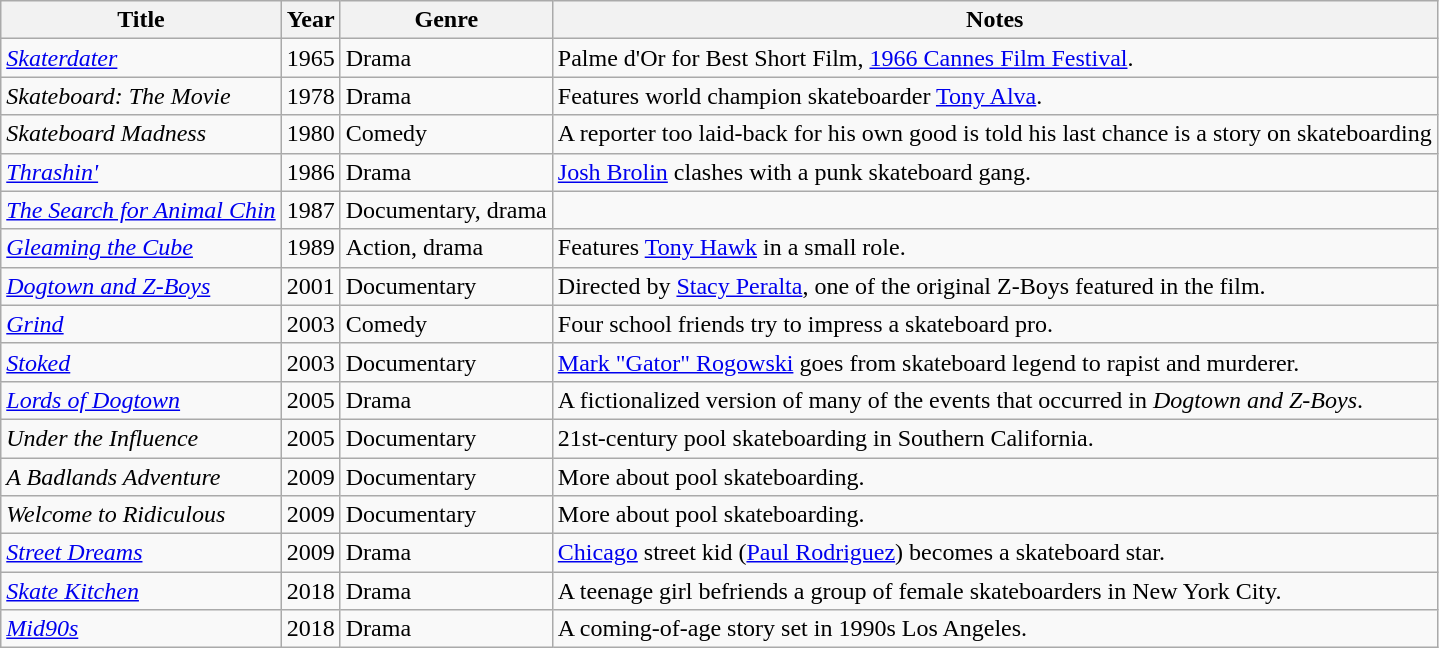<table class="wikitable sortable">
<tr>
<th>Title</th>
<th>Year</th>
<th>Genre</th>
<th>Notes</th>
</tr>
<tr>
<td><em><a href='#'>Skaterdater</a></em></td>
<td>1965</td>
<td>Drama</td>
<td>Palme d'Or for Best Short Film, <a href='#'>1966 Cannes Film Festival</a>.</td>
</tr>
<tr |->
<td><em>Skateboard: The Movie</em></td>
<td>1978</td>
<td>Drama</td>
<td>Features world champion skateboarder <a href='#'>Tony Alva</a>.</td>
</tr>
<tr>
<td><em>Skateboard Madness</em></td>
<td>1980</td>
<td>Comedy</td>
<td>A reporter too laid-back for his own good is told his last chance is a story on skateboarding</td>
</tr>
<tr>
<td><em><a href='#'>Thrashin'</a></em></td>
<td>1986</td>
<td>Drama</td>
<td><a href='#'>Josh Brolin</a> clashes with a punk skateboard gang.</td>
</tr>
<tr>
<td><em><a href='#'>The Search for Animal Chin</a></em></td>
<td>1987</td>
<td>Documentary, drama</td>
<td></td>
</tr>
<tr>
<td><em><a href='#'>Gleaming the Cube</a></em></td>
<td>1989</td>
<td>Action, drama</td>
<td>Features <a href='#'>Tony Hawk</a> in a small role.</td>
</tr>
<tr>
<td><em><a href='#'>Dogtown and Z-Boys</a></em></td>
<td>2001</td>
<td>Documentary</td>
<td>Directed by <a href='#'>Stacy Peralta</a>, one of the original Z-Boys featured in the film.</td>
</tr>
<tr>
<td><em><a href='#'>Grind</a></em></td>
<td>2003</td>
<td>Comedy</td>
<td>Four school friends try to impress a skateboard pro.</td>
</tr>
<tr>
<td><em><a href='#'>Stoked</a></em></td>
<td>2003</td>
<td>Documentary</td>
<td><a href='#'>Mark "Gator" Rogowski</a> goes from skateboard legend to rapist and murderer.</td>
</tr>
<tr>
<td><em><a href='#'>Lords of Dogtown</a></em></td>
<td>2005</td>
<td>Drama</td>
<td>A fictionalized version of many of the events that occurred in <em>Dogtown and Z-Boys</em>.</td>
</tr>
<tr>
<td><em>Under the Influence</em></td>
<td>2005</td>
<td>Documentary</td>
<td>21st-century pool skateboarding in Southern California.</td>
</tr>
<tr>
<td><em>A Badlands Adventure</em></td>
<td>2009</td>
<td>Documentary</td>
<td>More about pool skateboarding.</td>
</tr>
<tr>
<td><em>Welcome to Ridiculous</em></td>
<td>2009</td>
<td>Documentary</td>
<td>More about pool skateboarding.</td>
</tr>
<tr>
<td><em><a href='#'>Street Dreams</a></em></td>
<td>2009</td>
<td>Drama</td>
<td><a href='#'>Chicago</a> street kid (<a href='#'>Paul Rodriguez</a>) becomes a skateboard star.</td>
</tr>
<tr>
<td><em><a href='#'>Skate Kitchen</a></em></td>
<td>2018</td>
<td>Drama</td>
<td>A teenage girl befriends a group of female skateboarders in New York City.</td>
</tr>
<tr>
<td><em><a href='#'>Mid90s</a></em></td>
<td>2018</td>
<td>Drama</td>
<td>A coming-of-age story set in 1990s Los Angeles.</td>
</tr>
</table>
